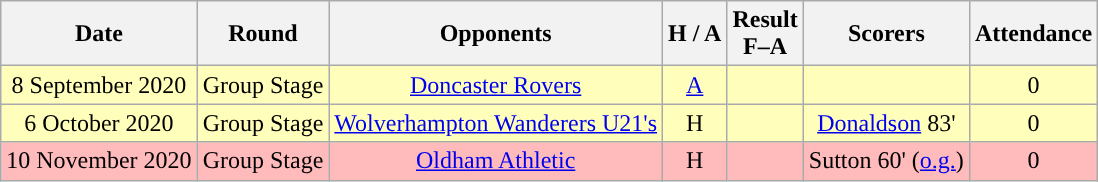<table class="wikitable" style="text-align:center">
<tr>
<th>Date</th>
<th>Round</th>
<th>Opponents</th>
<th>H / A</th>
<th>Result<br>F–A</th>
<th>Scorers</th>
<th>Attendance</th>
</tr>
<tr bgcolor="#FFFFBB">
<td>8 September 2020</td>
<td>Group Stage</td>
<td><a href='#'>Doncaster Rovers</a></td>
<td><a href='#'>A</a></td>
<td> </td>
<td></td>
<td>0</td>
</tr>
<tr bgcolor="#FFFFBB">
<td>6 October 2020</td>
<td>Group Stage</td>
<td><a href='#'>Wolverhampton Wanderers U21's</a></td>
<td>H</td>
<td> </td>
<td><a href='#'>Donaldson</a> 83'</td>
<td>0</td>
</tr>
<tr bgcolor="#FFBBBB">
<td>10 November 2020</td>
<td>Group Stage</td>
<td><a href='#'>Oldham Athletic</a></td>
<td>H</td>
<td></td>
<td>Sutton 60' (<a href='#'>o.g.</a>)</td>
<td>0</td>
</tr>
</table>
